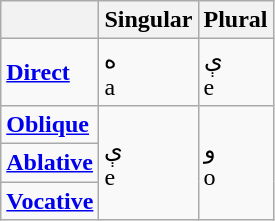<table class="wikitable">
<tr>
<th></th>
<th>Singular</th>
<th>Plural</th>
</tr>
<tr>
<td><strong><a href='#'>Direct</a></strong></td>
<td>ه<br>a</td>
<td>ې<br>e</td>
</tr>
<tr>
<td><strong><a href='#'>Oblique</a></strong></td>
<td rowspan="3">ې<br>e</td>
<td rowspan="3">و<br>o</td>
</tr>
<tr>
<td><strong><a href='#'>Ablative</a></strong></td>
</tr>
<tr>
<td><strong><a href='#'>Vocative</a></strong></td>
</tr>
</table>
